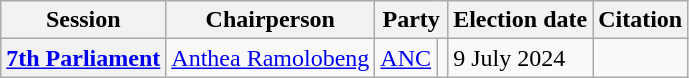<table class="wikitable">
<tr>
<th>Session</th>
<th>Chairperson</th>
<th colspan="2">Party</th>
<th>Election date</th>
<th>Citation</th>
</tr>
<tr>
<th><a href='#'>7th Parliament</a></th>
<td><a href='#'>Anthea Ramolobeng</a></td>
<td><a href='#'>ANC</a></td>
<td></td>
<td>9 July 2024</td>
<td></td>
</tr>
</table>
